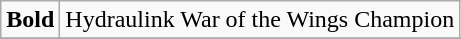<table class="wikitable">
<tr>
<td><strong>Bold</strong></td>
<td>Hydraulink War of the Wings Champion</td>
</tr>
<tr>
</tr>
</table>
